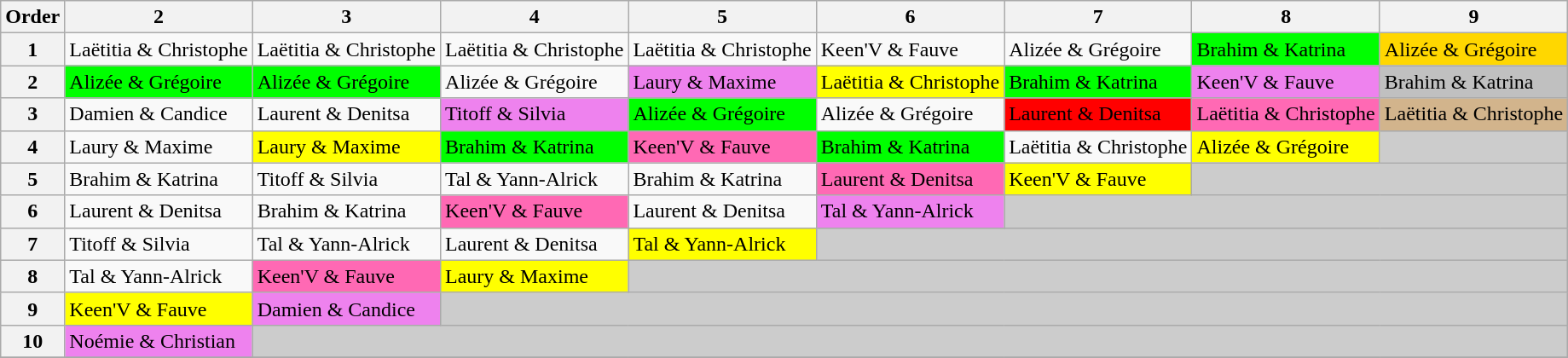<table class="wikitable">
<tr>
<th>Order</th>
<th>2</th>
<th>3</th>
<th>4</th>
<th>5</th>
<th>6</th>
<th>7</th>
<th>8</th>
<th>9</th>
</tr>
<tr>
<th>1</th>
<td>Laëtitia & Christophe</td>
<td>Laëtitia & Christophe</td>
<td>Laëtitia & Christophe</td>
<td>Laëtitia & Christophe</td>
<td>Keen'V & Fauve</td>
<td>Alizée & Grégoire</td>
<td bgcolor="lime">Brahim & Katrina</td>
<td bgcolor="gold">Alizée & Grégoire</td>
</tr>
<tr>
<th>2</th>
<td bgcolor="lime">Alizée & Grégoire</td>
<td bgcolor="lime">Alizée & Grégoire</td>
<td>Alizée & Grégoire</td>
<td bgcolor="violet">Laury & Maxime</td>
<td bgcolor="yellow">Laëtitia & Christophe</td>
<td bgcolor="lime">Brahim & Katrina</td>
<td bgcolor="violet">Keen'V & Fauve</td>
<td bgcolor="silver">Brahim & Katrina</td>
</tr>
<tr>
<th>3</th>
<td>Damien & Candice</td>
<td>Laurent & Denitsa</td>
<td bgcolor="violet">Titoff & Silvia</td>
<td bgcolor="lime">Alizée & Grégoire</td>
<td>Alizée & Grégoire</td>
<td bgcolor="red">Laurent & Denitsa</td>
<td bgcolor="hotpink">Laëtitia & Christophe</td>
<td bgcolor="tan">Laëtitia & Christophe</td>
</tr>
<tr>
<th>4</th>
<td>Laury & Maxime</td>
<td bgcolor="yellow">Laury & Maxime</td>
<td bgcolor="lime">Brahim & Katrina</td>
<td bgcolor="hotpink">Keen'V & Fauve</td>
<td bgcolor="lime">Brahim & Katrina</td>
<td>Laëtitia & Christophe</td>
<td bgcolor="yellow">Alizée & Grégoire</td>
<td bgcolor="#CCCCCC" colspan="1"></td>
</tr>
<tr>
<th>5</th>
<td>Brahim & Katrina</td>
<td>Titoff & Silvia</td>
<td>Tal & Yann-Alrick</td>
<td>Brahim & Katrina</td>
<td bgcolor="hotpink">Laurent & Denitsa</td>
<td bgcolor="yellow">Keen'V & Fauve</td>
<td bgcolor="#CCCCCC" colspan="2"></td>
</tr>
<tr>
<th>6</th>
<td>Laurent & Denitsa</td>
<td>Brahim & Katrina</td>
<td bgcolor="hotpink">Keen'V & Fauve</td>
<td>Laurent & Denitsa</td>
<td bgcolor="violet">Tal & Yann-Alrick</td>
<td bgcolor="#CCCCCC" colspan="3"></td>
</tr>
<tr>
<th>7</th>
<td>Titoff & Silvia</td>
<td>Tal & Yann-Alrick</td>
<td>Laurent & Denitsa</td>
<td bgcolor="yellow">Tal & Yann-Alrick</td>
<td bgcolor="#CCCCCC" colspan="4"></td>
</tr>
<tr>
<th>8</th>
<td>Tal & Yann-Alrick</td>
<td bgcolor="hotpink">Keen'V & Fauve</td>
<td bgcolor="yellow">Laury & Maxime</td>
<td bgcolor="#CCCCCC" colspan="5"></td>
</tr>
<tr>
<th>9</th>
<td bgcolor="yellow">Keen'V & Fauve</td>
<td bgcolor="violet">Damien & Candice</td>
<td bgcolor="#CCCCCC" colspan="6"></td>
</tr>
<tr>
<th>10</th>
<td bgcolor="violet">Noémie & Christian</td>
<td bgcolor="#CCCCCC" colspan="7"></td>
</tr>
<tr>
</tr>
</table>
